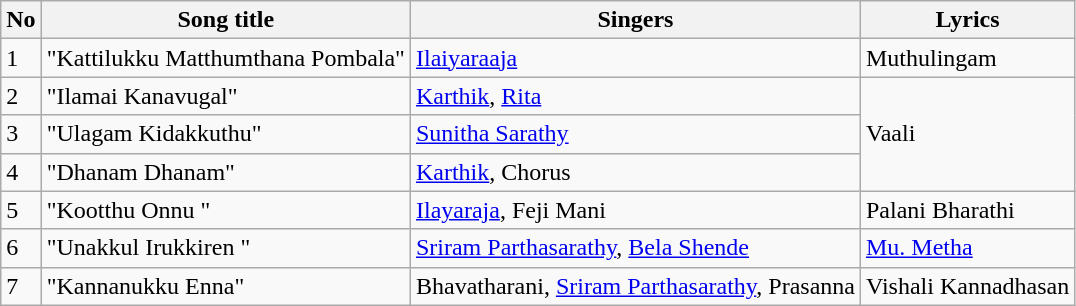<table class="wikitable">
<tr>
<th>No</th>
<th>Song title</th>
<th>Singers</th>
<th>Lyrics</th>
</tr>
<tr>
<td>1</td>
<td>"Kattilukku Matthumthana Pombala"</td>
<td><a href='#'>Ilaiyaraaja</a></td>
<td>Muthulingam</td>
</tr>
<tr>
<td>2</td>
<td>"Ilamai Kanavugal"</td>
<td><a href='#'>Karthik</a>, <a href='#'>Rita</a></td>
<td rowspan=3>Vaali</td>
</tr>
<tr>
<td>3</td>
<td>"Ulagam Kidakkuthu"</td>
<td><a href='#'>Sunitha Sarathy</a></td>
</tr>
<tr>
<td>4</td>
<td>"Dhanam Dhanam"</td>
<td><a href='#'>Karthik</a>, Chorus</td>
</tr>
<tr>
<td>5</td>
<td>"Kootthu Onnu "</td>
<td><a href='#'>Ilayaraja</a>, Feji Mani</td>
<td>Palani Bharathi</td>
</tr>
<tr>
<td>6</td>
<td>"Unakkul Irukkiren "</td>
<td><a href='#'>Sriram Parthasarathy</a>, <a href='#'>Bela Shende</a></td>
<td><a href='#'>Mu. Metha</a></td>
</tr>
<tr>
<td>7</td>
<td>"Kannanukku Enna"</td>
<td>Bhavatharani, <a href='#'>Sriram Parthasarathy</a>, Prasanna</td>
<td>Vishali Kannadhasan</td>
</tr>
</table>
